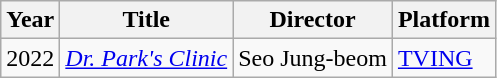<table class="wikitable sortable">
<tr>
<th>Year</th>
<th>Title</th>
<th>Director</th>
<th>Platform</th>
</tr>
<tr>
<td>2022</td>
<td><em><a href='#'>Dr. Park's Clinic</a></em></td>
<td>Seo Jung-beom</td>
<td><a href='#'>TVING</a></td>
</tr>
</table>
